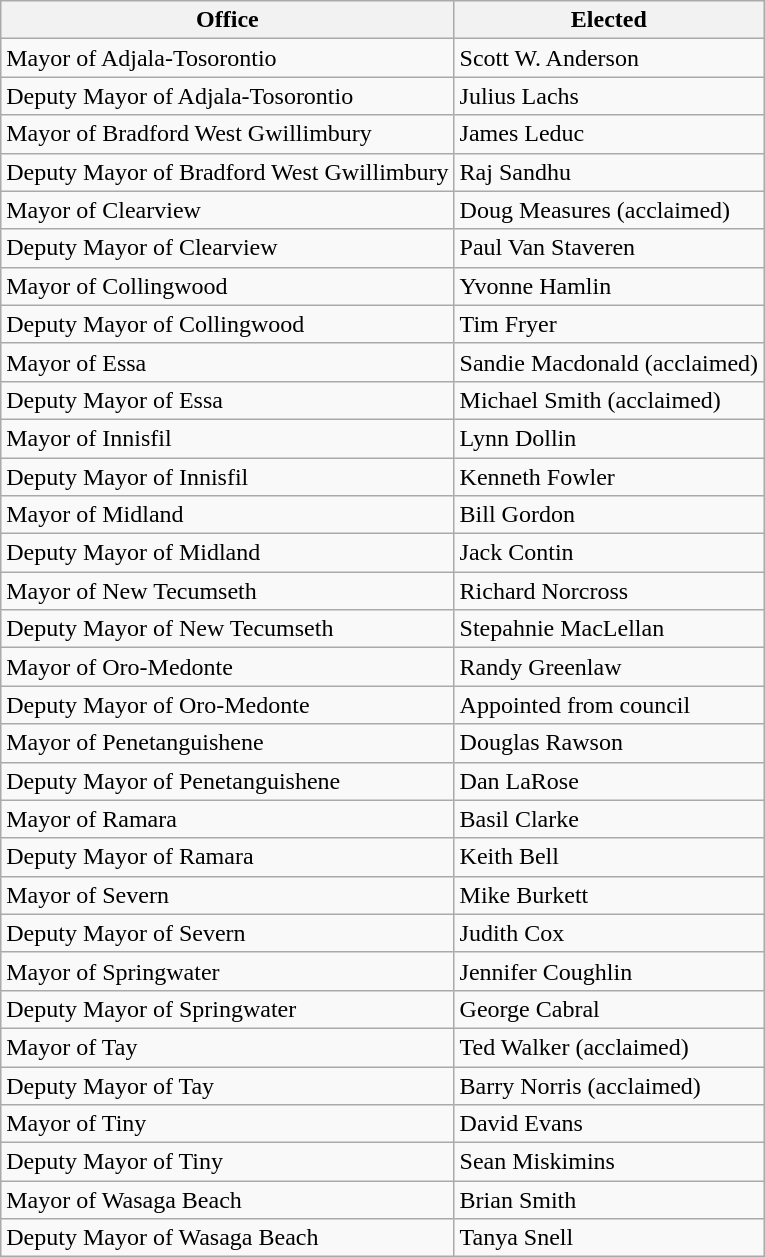<table class="wikitable">
<tr>
<th>Office</th>
<th>Elected</th>
</tr>
<tr>
<td>Mayor of Adjala-Tosorontio</td>
<td>Scott W. Anderson</td>
</tr>
<tr>
<td>Deputy Mayor of Adjala-Tosorontio</td>
<td>Julius Lachs</td>
</tr>
<tr>
<td>Mayor of Bradford West Gwillimbury</td>
<td>James Leduc</td>
</tr>
<tr>
<td>Deputy Mayor of Bradford West Gwillimbury</td>
<td>Raj Sandhu</td>
</tr>
<tr>
<td>Mayor of Clearview</td>
<td>Doug Measures (acclaimed)</td>
</tr>
<tr>
<td>Deputy Mayor of Clearview</td>
<td>Paul Van Staveren</td>
</tr>
<tr>
<td>Mayor of Collingwood</td>
<td>Yvonne Hamlin</td>
</tr>
<tr>
<td>Deputy Mayor of Collingwood</td>
<td>Tim Fryer</td>
</tr>
<tr>
<td>Mayor of Essa</td>
<td>Sandie Macdonald (acclaimed)</td>
</tr>
<tr>
<td>Deputy Mayor of Essa</td>
<td>Michael Smith (acclaimed)</td>
</tr>
<tr>
<td>Mayor of Innisfil</td>
<td>Lynn Dollin</td>
</tr>
<tr>
<td>Deputy Mayor of Innisfil</td>
<td>Kenneth Fowler</td>
</tr>
<tr>
<td>Mayor of Midland</td>
<td>Bill Gordon</td>
</tr>
<tr>
<td>Deputy Mayor of Midland</td>
<td>Jack Contin</td>
</tr>
<tr>
<td>Mayor of New Tecumseth</td>
<td>Richard Norcross</td>
</tr>
<tr>
<td>Deputy Mayor of New Tecumseth</td>
<td>Stepahnie MacLellan</td>
</tr>
<tr>
<td>Mayor of Oro-Medonte</td>
<td>Randy Greenlaw</td>
</tr>
<tr>
<td>Deputy Mayor of Oro-Medonte</td>
<td>Appointed from council</td>
</tr>
<tr>
<td>Mayor of Penetanguishene</td>
<td>Douglas Rawson</td>
</tr>
<tr>
<td>Deputy Mayor of Penetanguishene</td>
<td>Dan LaRose</td>
</tr>
<tr>
<td>Mayor of Ramara</td>
<td>Basil Clarke</td>
</tr>
<tr>
<td>Deputy Mayor of Ramara</td>
<td>Keith Bell</td>
</tr>
<tr>
<td>Mayor of Severn</td>
<td>Mike Burkett</td>
</tr>
<tr>
<td>Deputy Mayor of Severn</td>
<td>Judith Cox</td>
</tr>
<tr>
<td>Mayor of Springwater</td>
<td>Jennifer Coughlin</td>
</tr>
<tr>
<td>Deputy Mayor of Springwater</td>
<td>George Cabral</td>
</tr>
<tr>
<td>Mayor of Tay</td>
<td>Ted Walker (acclaimed)</td>
</tr>
<tr>
<td>Deputy Mayor of Tay</td>
<td>Barry Norris (acclaimed)</td>
</tr>
<tr>
<td>Mayor of Tiny</td>
<td>David Evans</td>
</tr>
<tr>
<td>Deputy Mayor of Tiny</td>
<td>Sean Miskimins</td>
</tr>
<tr>
<td>Mayor of Wasaga Beach</td>
<td>Brian Smith</td>
</tr>
<tr>
<td>Deputy Mayor of Wasaga Beach</td>
<td>Tanya Snell</td>
</tr>
</table>
